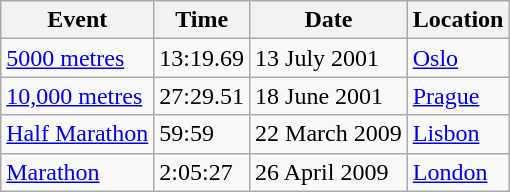<table class="wikitable">
<tr>
<th>Event</th>
<th>Time</th>
<th>Date</th>
<th>Location</th>
</tr>
<tr>
<td><a href='#'>5000 metres</a></td>
<td>13:19.69</td>
<td>13 July 2001</td>
<td><a href='#'>Oslo</a></td>
</tr>
<tr>
<td><a href='#'>10,000 metres</a></td>
<td>27:29.51</td>
<td>18 June 2001</td>
<td><a href='#'>Prague</a></td>
</tr>
<tr>
<td><a href='#'>Half Marathon</a></td>
<td>59:59</td>
<td>22 March 2009</td>
<td><a href='#'>Lisbon</a></td>
</tr>
<tr>
<td><a href='#'>Marathon</a></td>
<td>2:05:27</td>
<td>26 April 2009</td>
<td><a href='#'>London</a></td>
</tr>
</table>
